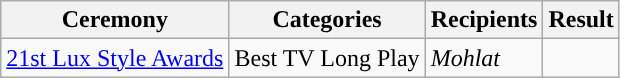<table class="wikitable style">
<tr>
<th>Ceremony</th>
<th>Categories</th>
<th>Recipients</th>
<th>Result</th>
</tr>
<tr>
<td rowspan="5"><a href='#'>21st Lux Style Awards</a></td>
<td>Best TV Long Play</td>
<td><em>Mohlat</td>
<td></td>
</tr>
</table>
